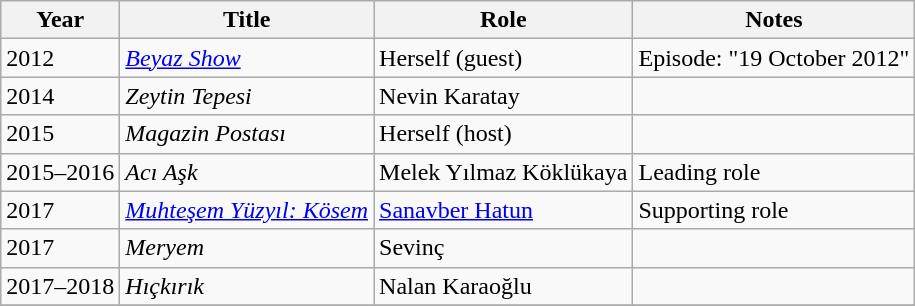<table class="wikitable sortable">
<tr>
<th scope="col">Year</th>
<th scope="col">Title</th>
<th scope="col">Role</th>
<th scope="col" class="unsortable">Notes</th>
</tr>
<tr>
<td>2012</td>
<td><em><a href='#'>Beyaz Show</a></em></td>
<td>Herself (guest)</td>
<td>Episode: "19 October 2012"</td>
</tr>
<tr>
<td>2014</td>
<td><em>Zeytin Tepesi</em></td>
<td>Nevin Karatay</td>
<td></td>
</tr>
<tr>
<td>2015</td>
<td><em>Magazin Postası</em></td>
<td>Herself (host)</td>
<td></td>
</tr>
<tr>
<td>2015–2016</td>
<td><em>Acı Aşk</em></td>
<td>Melek Yılmaz Köklükaya</td>
<td>Leading role</td>
</tr>
<tr>
<td>2017</td>
<td><em><a href='#'>Muhteşem Yüzyıl: Kösem</a></em></td>
<td><a href='#'>Sanavber Hatun</a></td>
<td>Supporting role</td>
</tr>
<tr>
<td>2017</td>
<td><em>Meryem</em></td>
<td>Sevinç</td>
<td></td>
</tr>
<tr>
<td>2017–2018</td>
<td><em>Hıçkırık</em></td>
<td>Nalan Karaoğlu</td>
<td></td>
</tr>
<tr>
</tr>
</table>
